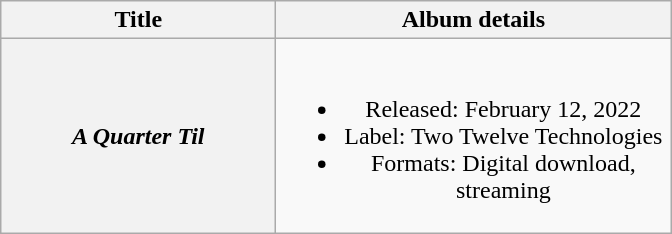<table class="wikitable plainrowheaders" style="text-align:center;">
<tr>
<th scope="col" style="width:11em;">Title</th>
<th scope="col" style="width:16em;">Album details</th>
</tr>
<tr>
<th scope="row"><em>A Quarter Til</em></th>
<td><br><ul><li>Released: February 12, 2022</li><li>Label: Two Twelve Technologies</li><li>Formats: Digital download, streaming</li></ul></td>
</tr>
</table>
